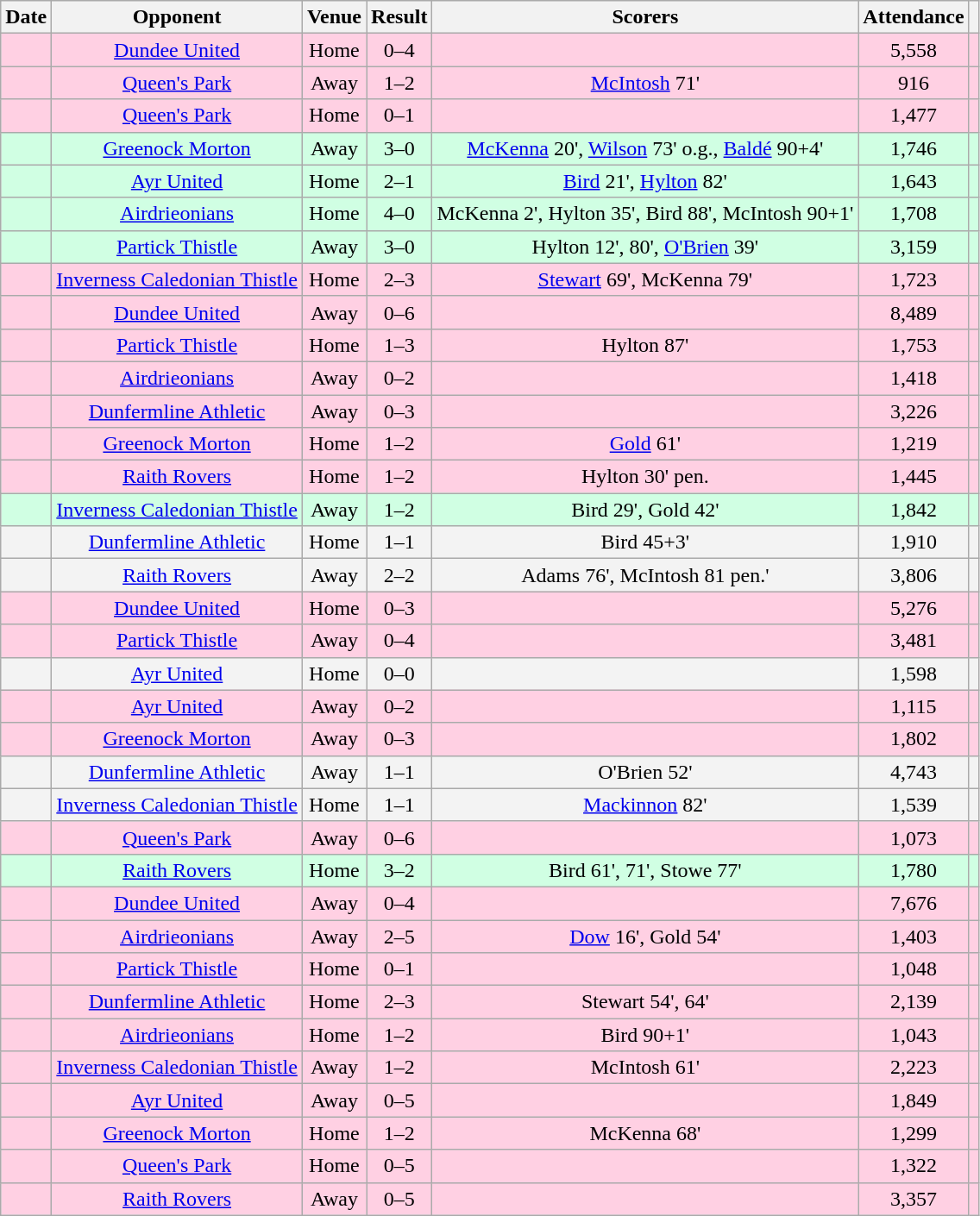<table class="wikitable sortable" style="text-align:center;">
<tr>
<th>Date</th>
<th>Opponent</th>
<th>Venue</th>
<th>Result</th>
<th class=unsortable>Scorers</th>
<th>Attendance</th>
<th></th>
</tr>
<tr style="background-color: #ffd0e3;">
<td></td>
<td><a href='#'>Dundee United</a></td>
<td>Home</td>
<td>0–4</td>
<td></td>
<td>5,558</td>
<td></td>
</tr>
<tr style="background-color: #ffd0e3;">
<td></td>
<td><a href='#'>Queen's Park</a></td>
<td>Away</td>
<td>1–2</td>
<td><a href='#'>McIntosh</a> 71'</td>
<td>916</td>
<td></td>
</tr>
<tr style="background-color: #ffd0e3;">
<td></td>
<td><a href='#'>Queen's Park</a></td>
<td>Home</td>
<td>0–1</td>
<td></td>
<td>1,477</td>
<td></td>
</tr>
<tr style="background-color: #d0ffe3;">
<td></td>
<td><a href='#'>Greenock Morton</a></td>
<td>Away</td>
<td>3–0</td>
<td><a href='#'>McKenna</a> 20', <a href='#'>Wilson</a> 73' o.g., <a href='#'>Baldé</a>  90+4'</td>
<td>1,746</td>
<td></td>
</tr>
<tr style="background-color: #d0ffe3;">
<td></td>
<td><a href='#'>Ayr United</a></td>
<td>Home</td>
<td>2–1</td>
<td><a href='#'>Bird</a> 21', <a href='#'>Hylton</a> 82'</td>
<td>1,643</td>
<td></td>
</tr>
<tr style="background-color: #d0ffe3;">
<td></td>
<td><a href='#'>Airdrieonians</a></td>
<td>Home</td>
<td>4–0</td>
<td>McKenna 2', Hylton 35', Bird 88', McIntosh 90+1'</td>
<td>1,708</td>
<td></td>
</tr>
<tr style="background-color: #d0ffe3;">
<td></td>
<td><a href='#'>Partick Thistle</a></td>
<td>Away</td>
<td>3–0</td>
<td>Hylton 12', 80', <a href='#'>O'Brien</a> 39'</td>
<td>3,159</td>
<td></td>
</tr>
<tr style="background-color: #ffd0e3;">
<td></td>
<td><a href='#'>Inverness Caledonian Thistle</a></td>
<td>Home</td>
<td>2–3</td>
<td><a href='#'>Stewart</a> 69', McKenna 79'</td>
<td>1,723</td>
<td></td>
</tr>
<tr style="background-color: #ffd0e3;">
<td></td>
<td><a href='#'>Dundee United</a></td>
<td>Away</td>
<td>0–6</td>
<td></td>
<td>8,489</td>
<td></td>
</tr>
<tr style="background-color: #ffd0e3;">
<td></td>
<td><a href='#'>Partick Thistle</a></td>
<td>Home</td>
<td>1–3</td>
<td>Hylton 87'</td>
<td>1,753</td>
<td></td>
</tr>
<tr style="background-color: #ffd0e3;">
<td></td>
<td><a href='#'>Airdrieonians</a></td>
<td>Away</td>
<td>0–2</td>
<td></td>
<td>1,418</td>
<td></td>
</tr>
<tr style="background-color: #ffd0e3;">
<td></td>
<td><a href='#'>Dunfermline Athletic</a></td>
<td>Away</td>
<td>0–3</td>
<td></td>
<td>3,226</td>
<td></td>
</tr>
<tr style="background-color: #ffd0e3;">
<td></td>
<td><a href='#'>Greenock Morton</a></td>
<td>Home</td>
<td>1–2</td>
<td><a href='#'>Gold</a> 61'</td>
<td>1,219</td>
<td></td>
</tr>
<tr style="background-color: #ffd0e3;">
<td></td>
<td><a href='#'>Raith Rovers</a></td>
<td>Home</td>
<td>1–2</td>
<td>Hylton 30' pen.</td>
<td>1,445</td>
<td></td>
</tr>
<tr style="background-color: #d0ffe3;">
<td></td>
<td><a href='#'>Inverness Caledonian Thistle</a></td>
<td>Away</td>
<td>1–2</td>
<td>Bird 29', Gold 42'</td>
<td>1,842</td>
<td></td>
</tr>
<tr style="background-color: #f3f3f3;">
<td></td>
<td><a href='#'>Dunfermline Athletic</a></td>
<td>Home</td>
<td>1–1</td>
<td>Bird 45+3'</td>
<td>1,910</td>
<td></td>
</tr>
<tr style="background-color: #f3f3f3;">
<td></td>
<td><a href='#'>Raith Rovers</a></td>
<td>Away</td>
<td>2–2</td>
<td>Adams 76', McIntosh 81 pen.'</td>
<td>3,806</td>
<td></td>
</tr>
<tr style="background-color: #ffd0e3;">
<td></td>
<td><a href='#'>Dundee United</a></td>
<td>Home</td>
<td>0–3</td>
<td></td>
<td>5,276</td>
<td></td>
</tr>
<tr style="background-color: #ffd0e3;">
<td></td>
<td><a href='#'>Partick Thistle</a></td>
<td>Away</td>
<td>0–4</td>
<td></td>
<td>3,481</td>
<td></td>
</tr>
<tr style="background-color: #f3f3f3;">
<td></td>
<td><a href='#'>Ayr United</a></td>
<td>Home</td>
<td>0–0</td>
<td></td>
<td>1,598</td>
<td></td>
</tr>
<tr style="background-color: #ffd0e3;">
<td></td>
<td><a href='#'>Ayr United</a></td>
<td>Away</td>
<td>0–2</td>
<td></td>
<td>1,115</td>
<td></td>
</tr>
<tr style="background-color: #ffd0e3;">
<td></td>
<td><a href='#'>Greenock Morton</a></td>
<td>Away</td>
<td>0–3</td>
<td></td>
<td>1,802</td>
<td></td>
</tr>
<tr style="background-color: #f3f3f3;">
<td></td>
<td><a href='#'>Dunfermline Athletic</a></td>
<td>Away</td>
<td>1–1</td>
<td>O'Brien 52'</td>
<td>4,743</td>
<td></td>
</tr>
<tr style="background-color: #f3f3f3;">
<td></td>
<td><a href='#'>Inverness Caledonian Thistle</a></td>
<td>Home</td>
<td>1–1</td>
<td><a href='#'>Mackinnon</a> 82'</td>
<td>1,539</td>
<td></td>
</tr>
<tr style="background-color: #ffd0e3;">
<td></td>
<td><a href='#'>Queen's Park</a></td>
<td>Away</td>
<td>0–6</td>
<td></td>
<td>1,073</td>
<td></td>
</tr>
<tr style="background-color: #d0ffe3;">
<td></td>
<td><a href='#'>Raith Rovers</a></td>
<td>Home</td>
<td>3–2</td>
<td>Bird 61', 71', Stowe 77'</td>
<td>1,780</td>
<td></td>
</tr>
<tr style="background-color: #ffd0e3;">
<td></td>
<td><a href='#'>Dundee United</a></td>
<td>Away</td>
<td>0–4</td>
<td></td>
<td>7,676</td>
<td></td>
</tr>
<tr style="background-color: #ffd0e3;">
<td></td>
<td><a href='#'>Airdrieonians</a></td>
<td>Away</td>
<td>2–5</td>
<td><a href='#'>Dow</a> 16', Gold 54'</td>
<td>1,403</td>
<td></td>
</tr>
<tr style="background-color: #ffd0e3;">
<td></td>
<td><a href='#'>Partick Thistle</a></td>
<td>Home</td>
<td>0–1</td>
<td></td>
<td>1,048</td>
<td></td>
</tr>
<tr style="background-color: #ffd0e3;">
<td></td>
<td><a href='#'>Dunfermline Athletic</a></td>
<td>Home</td>
<td>2–3</td>
<td>Stewart 54', 64'</td>
<td>2,139</td>
<td></td>
</tr>
<tr style="background-color: #ffd0e3;">
<td></td>
<td><a href='#'>Airdrieonians</a></td>
<td>Home</td>
<td>1–2</td>
<td>Bird 90+1'</td>
<td>1,043</td>
<td></td>
</tr>
<tr style="background-color: #ffd0e3;">
<td></td>
<td><a href='#'>Inverness Caledonian Thistle</a></td>
<td>Away</td>
<td>1–2</td>
<td>McIntosh 61'</td>
<td>2,223</td>
<td></td>
</tr>
<tr style="background-color: #ffd0e3;">
<td></td>
<td><a href='#'>Ayr United</a></td>
<td>Away</td>
<td>0–5</td>
<td></td>
<td>1,849</td>
<td></td>
</tr>
<tr style="background-color: #ffd0e3;">
<td></td>
<td><a href='#'>Greenock Morton</a></td>
<td>Home</td>
<td>1–2</td>
<td>McKenna 68'</td>
<td>1,299</td>
<td></td>
</tr>
<tr style="background-color: #ffd0e3;">
<td></td>
<td><a href='#'>Queen's Park</a></td>
<td>Home</td>
<td>0–5</td>
<td></td>
<td>1,322</td>
<td></td>
</tr>
<tr style="background-color: #ffd0e3;">
<td></td>
<td><a href='#'>Raith Rovers</a></td>
<td>Away</td>
<td>0–5</td>
<td></td>
<td>3,357</td>
<td></td>
</tr>
</table>
